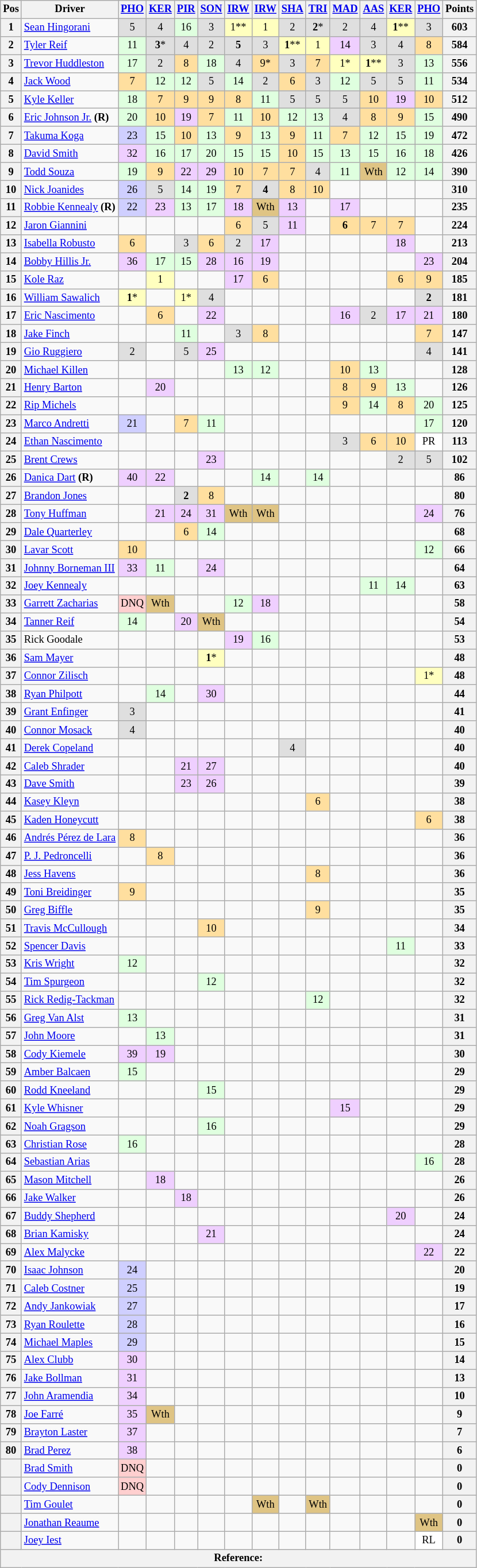<table class="wikitable" style="font-size:77%; text-align:center;">
<tr>
<th valign="middle">Pos</th>
<th valign="middle">Driver</th>
<th><a href='#'>PHO</a></th>
<th><a href='#'>KER</a></th>
<th><a href='#'>PIR</a></th>
<th><a href='#'>SON</a></th>
<th><a href='#'>IRW</a></th>
<th><a href='#'>IRW</a></th>
<th><a href='#'>SHA</a></th>
<th><a href='#'>TRI</a></th>
<th><a href='#'>MAD</a></th>
<th><a href='#'>AAS</a></th>
<th><a href='#'>KER</a></th>
<th><a href='#'>PHO</a></th>
<th valign="middle">Points</th>
</tr>
<tr>
<th>1</th>
<td align="left"><a href='#'>Sean Hingorani</a></td>
<td style="background:#DFDFDF;">5</td>
<td style="background:#DFDFDF;">4</td>
<td style="background:#DFFFDF;">16</td>
<td style="background:#DFDFDF;">3</td>
<td style="background:#FFFFBF;">1**</td>
<td style="background:#FFFFBF;">1</td>
<td style="background:#DFDFDF;">2</td>
<td style="background:#DFDFDF;"><strong>2</strong>*</td>
<td style="background:#DFDFDF;">2</td>
<td style="background:#DFDFDF;">4</td>
<td style="background:#FFFFBF;"><strong>1</strong>**</td>
<td style="background:#DFDFDF;">3</td>
<th>603</th>
</tr>
<tr>
<th>2</th>
<td align="left"><a href='#'>Tyler Reif</a></td>
<td style="background:#DFFFDF;">11</td>
<td style="background:#DFDFDF;"><strong>3</strong>*</td>
<td style="background:#DFDFDF;">4</td>
<td style="background:#DFDFDF;">2</td>
<td style="background:#DFDFDF;"><strong>5</strong></td>
<td style="background:#DFDFDF;">3</td>
<td style="background:#FFFFBF;"><strong>1</strong>**</td>
<td style="background:#FFFFBF;">1</td>
<td style="background:#EFCFFF;">14</td>
<td style="background:#DFDFDF;">3</td>
<td style="background:#DFDFDF;">4</td>
<td style="background:#FFDF9F;">8</td>
<th>584</th>
</tr>
<tr>
<th>3</th>
<td align="left"><a href='#'>Trevor Huddleston</a></td>
<td style="background:#DFFFDF;">17</td>
<td style="background:#DFDFDF;">2</td>
<td style="background:#FFDF9F;">8</td>
<td style="background:#DFFFDF;">18</td>
<td style="background:#DFDFDF;">4</td>
<td style="background:#FFDF9F;">9*</td>
<td style="background:#DFDFDF;">3</td>
<td style="background:#FFDF9F;">7</td>
<td style="background:#FFFFBF;">1*</td>
<td style="background:#FFFFBF;"><strong>1</strong>**</td>
<td style="background:#DFDFDF;">3</td>
<td style="background:#DFFFDF;">13</td>
<th>556</th>
</tr>
<tr>
<th>4</th>
<td align="left"><a href='#'>Jack Wood</a></td>
<td style="background:#FFDF9F;">7</td>
<td style="background:#DFFFDF;">12</td>
<td style="background:#DFFFDF;">12</td>
<td style="background:#DFDFDF;">5</td>
<td style="background:#DFFFDF;">14</td>
<td style="background:#DFDFDF;">2</td>
<td style="background:#FFDF9F;">6</td>
<td style="background:#DFDFDF;">3</td>
<td style="background:#DFFFDF;">12</td>
<td style="background:#DFDFDF;">5</td>
<td style="background:#DFDFDF;">5</td>
<td style="background:#DFFFDF;">11</td>
<th>534</th>
</tr>
<tr>
<th>5</th>
<td align="left"><a href='#'>Kyle Keller</a></td>
<td style="background:#DFFFDF;">18</td>
<td style="background:#FFDF9F;">7</td>
<td style="background:#FFDF9F;">9</td>
<td style="background:#FFDF9F;">9</td>
<td style="background:#FFDF9F;">8</td>
<td style="background:#DFFFDF;">11</td>
<td style="background:#DFDFDF;">5</td>
<td style="background:#DFDFDF;">5</td>
<td style="background:#DFDFDF;">5</td>
<td style="background:#FFDF9F;">10</td>
<td style="background:#EFCFFF;">19</td>
<td style="background:#FFDF9F;">10</td>
<th>512</th>
</tr>
<tr>
<th>6</th>
<td align="left"><a href='#'>Eric Johnson Jr.</a> <strong>(R)</strong></td>
<td style="background:#DFFFDF;">20</td>
<td style="background:#FFDF9F;">10</td>
<td style="background:#EFCFFF;">19</td>
<td style="background:#FFDF9F;">7</td>
<td style="background:#DFFFDF;">11</td>
<td style="background:#FFDF9F;">10</td>
<td style="background:#DFFFDF;">12</td>
<td style="background:#DFFFDF;">13</td>
<td style="background:#DFDFDF;">4</td>
<td style="background:#FFDF9F;">8</td>
<td style="background:#FFDF9F;">9</td>
<td style="background:#DFFFDF;">15</td>
<th>490</th>
</tr>
<tr>
<th>7</th>
<td align="left"><a href='#'>Takuma Koga</a></td>
<td style="background:#CFCFFF;">23</td>
<td style="background:#DFFFDF;">15</td>
<td style="background:#FFDF9F;">10</td>
<td style="background:#DFFFDF;">13</td>
<td style="background:#FFDF9F;">9</td>
<td style="background:#DFFFDF;">13</td>
<td style="background:#FFDF9F;">9</td>
<td style="background:#DFFFDF;">11</td>
<td style="background:#FFDF9F;">7</td>
<td style="background:#DFFFDF;">12</td>
<td style="background:#DFFFDF;">15</td>
<td style="background:#DFFFDF;">19</td>
<th>472</th>
</tr>
<tr>
<th>8</th>
<td align="left"><a href='#'>David Smith</a></td>
<td style="background:#EFCFFF;">32</td>
<td style="background:#DFFFDF;">16</td>
<td style="background:#DFFFDF;">17</td>
<td style="background:#DFFFDF;">20</td>
<td style="background:#DFFFDF;">15</td>
<td style="background:#DFFFDF;">15</td>
<td style="background:#FFDF9F;">10</td>
<td style="background:#DFFFDF;">15</td>
<td style="background:#DFFFDF;">13</td>
<td style="background:#DFFFDF;">15</td>
<td style="background:#DFFFDF;">16</td>
<td style="background:#DFFFDF;">18</td>
<th>426</th>
</tr>
<tr>
<th>9</th>
<td align="left"><a href='#'>Todd Souza</a></td>
<td style="background:#DFFFDF;">19</td>
<td style="background:#FFDF9F;">9</td>
<td style="background:#EFCFFF;">22</td>
<td style="background:#EFCFFF;">29</td>
<td style="background:#FFDF9F;">10</td>
<td style="background:#FFDF9F;">7</td>
<td style="background:#FFDF9F;">7</td>
<td style="background:#DFDFDF;">4</td>
<td style="background:#DFFFDF;">11</td>
<td style="background:#DFC484;">Wth</td>
<td style="background:#DFFFDF;">12</td>
<td style="background:#DFFFDF;">14</td>
<th>390</th>
</tr>
<tr>
<th>10</th>
<td align="left"><a href='#'>Nick Joanides</a></td>
<td style="background:#CFCFFF;">26</td>
<td style="background:#DFDFDF;">5</td>
<td style="background:#DFFFDF;">14</td>
<td style="background:#DFFFDF;">19</td>
<td style="background:#FFDF9F;">7</td>
<td style="background:#DFDFDF;"><strong>4</strong></td>
<td style="background:#FFDF9F;">8</td>
<td style="background:#FFDF9F;">10</td>
<td></td>
<td></td>
<td></td>
<td></td>
<th>310</th>
</tr>
<tr>
<th>11</th>
<td align="left"><a href='#'>Robbie Kennealy</a> <strong>(R)</strong></td>
<td style="background:#CFCFFF;">22</td>
<td style="background:#EFCFFF;">23</td>
<td style="background:#DFFFDF;">13</td>
<td style="background:#DFFFDF;">17</td>
<td style="background:#EFCFFF;">18</td>
<td style="background:#DFC484;">Wth</td>
<td style="background:#EFCFFF;">13</td>
<td></td>
<td style="background:#EFCFFF;">17</td>
<td></td>
<td></td>
<td></td>
<th>235</th>
</tr>
<tr>
<th>12</th>
<td align="left"><a href='#'>Jaron Giannini</a></td>
<td></td>
<td></td>
<td></td>
<td></td>
<td style="background:#FFDF9F;">6</td>
<td style="background:#DFDFDF;">5</td>
<td style="background:#EFCFFF;">11</td>
<td></td>
<td style="background:#FFDF9F;"><strong>6</strong></td>
<td style="background:#FFDF9F;">7</td>
<td style="background:#FFDF9F;">7</td>
<td></td>
<th>224</th>
</tr>
<tr>
<th>13</th>
<td align="left"><a href='#'>Isabella Robusto</a></td>
<td style="background:#FFDF9F;">6</td>
<td></td>
<td style="background:#DFDFDF;">3</td>
<td style="background:#FFDF9F;">6</td>
<td style="background:#DFDFDF;">2</td>
<td style="background:#EFCFFF;">17</td>
<td></td>
<td></td>
<td></td>
<td></td>
<td style="background:#EFCFFF;">18</td>
<td></td>
<th>213</th>
</tr>
<tr>
<th>14</th>
<td align="left"><a href='#'>Bobby Hillis Jr.</a></td>
<td style="background:#EFCFFF;">36</td>
<td style="background:#DFFFDF;">17</td>
<td style="background:#DFFFDF;">15</td>
<td style="background:#EFCFFF;">28</td>
<td style="background:#EFCFFF;">16</td>
<td style="background:#EFCFFF;">19</td>
<td></td>
<td></td>
<td></td>
<td></td>
<td></td>
<td style="background:#EFCFFF;">23</td>
<th>204</th>
</tr>
<tr>
<th>15</th>
<td align="left"><a href='#'>Kole Raz</a></td>
<td></td>
<td style="background:#FFFFBF;">1</td>
<td></td>
<td></td>
<td style="background:#EFCFFF;">17</td>
<td style="background:#FFDF9F;">6</td>
<td></td>
<td></td>
<td></td>
<td></td>
<td style="background:#FFDF9F;">6</td>
<td style="background:#FFDF9F;">9</td>
<th>185</th>
</tr>
<tr>
<th>16</th>
<td align="left"><a href='#'>William Sawalich</a></td>
<td style="background:#FFFFBF;"><strong>1</strong>*</td>
<td></td>
<td style="background:#FFFFBF;">1*</td>
<td style="background:#DFDFDF;">4</td>
<td></td>
<td></td>
<td></td>
<td></td>
<td></td>
<td></td>
<td></td>
<td style="background:#DFDFDF;"><strong>2</strong></td>
<th>181</th>
</tr>
<tr>
<th>17</th>
<td align="left"><a href='#'>Eric Nascimento</a></td>
<td></td>
<td style="background:#FFDF9F;">6</td>
<td></td>
<td style="background:#EFCFFF;">22</td>
<td></td>
<td></td>
<td></td>
<td></td>
<td style="background:#EFCFFF;">16</td>
<td style="background:#DFDFDF;">2</td>
<td style="background:#EFCFFF;">17</td>
<td style="background:#EFCFFF;">21</td>
<th>180</th>
</tr>
<tr>
<th>18</th>
<td align="left"><a href='#'>Jake Finch</a></td>
<td></td>
<td></td>
<td style="background:#DFFFDF;">11</td>
<td></td>
<td style="background:#DFDFDF;">3</td>
<td style="background:#FFDF9F;">8</td>
<td></td>
<td></td>
<td></td>
<td></td>
<td></td>
<td style="background:#FFDF9F;">7</td>
<th>147</th>
</tr>
<tr>
<th>19</th>
<td align="left"><a href='#'>Gio Ruggiero</a></td>
<td style="background:#DFDFDF;">2</td>
<td></td>
<td style="background:#DFDFDF;">5</td>
<td style="background:#EFCFFF;">25</td>
<td></td>
<td></td>
<td></td>
<td></td>
<td></td>
<td></td>
<td></td>
<td style="background:#DFDFDF;">4</td>
<th>141</th>
</tr>
<tr>
<th>20</th>
<td align="left"><a href='#'>Michael Killen</a></td>
<td></td>
<td></td>
<td></td>
<td></td>
<td style="background:#DFFFDF;">13</td>
<td style="background:#DFFFDF;">12</td>
<td></td>
<td></td>
<td style="background:#FFDF9F;">10</td>
<td style="background:#DFFFDF;">13</td>
<td></td>
<td></td>
<th>128</th>
</tr>
<tr>
<th>21</th>
<td align="left"><a href='#'>Henry Barton</a></td>
<td></td>
<td style="background:#EFCFFF;">20</td>
<td></td>
<td></td>
<td></td>
<td></td>
<td></td>
<td></td>
<td style="background:#FFDF9F;">8</td>
<td style="background:#FFDF9F;">9</td>
<td style="background:#DFFFDF;">13</td>
<td></td>
<th>126</th>
</tr>
<tr>
<th>22</th>
<td align="left"><a href='#'>Rip Michels</a></td>
<td></td>
<td></td>
<td></td>
<td></td>
<td></td>
<td></td>
<td></td>
<td></td>
<td style="background:#FFDF9F;">9</td>
<td style="background:#DFFFDF;">14</td>
<td style="background:#FFDF9F;">8</td>
<td style="background:#DFFFDF;">20</td>
<th>125</th>
</tr>
<tr>
<th>23</th>
<td align="left"><a href='#'>Marco Andretti</a></td>
<td style="background:#CFCFFF;">21</td>
<td></td>
<td style="background:#FFDF9F;">7</td>
<td style="background:#DFFFDF;">11</td>
<td></td>
<td></td>
<td></td>
<td></td>
<td></td>
<td></td>
<td></td>
<td style="background:#DFFFDF;">17</td>
<th>120</th>
</tr>
<tr>
<th>24</th>
<td align="left"><a href='#'>Ethan Nascimento</a></td>
<td></td>
<td></td>
<td></td>
<td></td>
<td></td>
<td></td>
<td></td>
<td></td>
<td style="background:#DFDFDF;">3</td>
<td style="background:#FFDF9F;">6</td>
<td style="background:#FFDF9F;">10</td>
<td style="background:#FFFFFF;">PR</td>
<th>113</th>
</tr>
<tr>
<th>25</th>
<td align="left"><a href='#'>Brent Crews</a></td>
<td></td>
<td></td>
<td></td>
<td style="background:#EFCFFF;">23</td>
<td></td>
<td></td>
<td></td>
<td></td>
<td></td>
<td></td>
<td style="background:#DFDFDF;">2</td>
<td style="background:#DFDFDF;">5</td>
<th>102</th>
</tr>
<tr>
<th>26</th>
<td align="left"><a href='#'>Danica Dart</a> <strong>(R)</strong></td>
<td style="background:#EFCFFF;">40</td>
<td style="background:#EFCFFF;">22</td>
<td></td>
<td></td>
<td></td>
<td style="background:#DFFFDF;">14</td>
<td></td>
<td style="background:#DFFFDF;">14</td>
<td></td>
<td></td>
<td></td>
<td></td>
<th>86</th>
</tr>
<tr>
<th>27</th>
<td align="left"><a href='#'>Brandon Jones</a></td>
<td></td>
<td></td>
<td style="background:#DFDFDF;"><strong>2</strong></td>
<td style="background:#FFDF9F;">8</td>
<td></td>
<td></td>
<td></td>
<td></td>
<td></td>
<td></td>
<td></td>
<td></td>
<th>80</th>
</tr>
<tr>
<th>28</th>
<td align="left"><a href='#'>Tony Huffman</a></td>
<td></td>
<td style="background:#EFCFFF;">21</td>
<td style="background:#EFCFFF;">24</td>
<td style="background:#EFCFFF;">31</td>
<td style="background:#DFC484;">Wth</td>
<td style="background:#DFC484;">Wth</td>
<td></td>
<td></td>
<td></td>
<td></td>
<td></td>
<td style="background:#EFCFFF;">24</td>
<th>76</th>
</tr>
<tr>
<th>29</th>
<td align="left"><a href='#'>Dale Quarterley</a></td>
<td></td>
<td></td>
<td style="background:#FFDF9F;">6</td>
<td style="background:#DFFFDF;">14</td>
<td></td>
<td></td>
<td></td>
<td></td>
<td></td>
<td></td>
<td></td>
<td></td>
<th>68</th>
</tr>
<tr>
<th>30</th>
<td align="left"><a href='#'>Lavar Scott</a></td>
<td style="background:#FFDF9F;">10</td>
<td></td>
<td></td>
<td></td>
<td></td>
<td></td>
<td></td>
<td></td>
<td></td>
<td></td>
<td></td>
<td style="background:#DFFFDF;">12</td>
<th>66</th>
</tr>
<tr>
<th>31</th>
<td align="left"><a href='#'>Johnny Borneman III</a></td>
<td style="background:#EFCFFF;">33</td>
<td style="background:#DFFFDF;">11</td>
<td></td>
<td style="background:#EFCFFF;">24</td>
<td></td>
<td></td>
<td></td>
<td></td>
<td></td>
<td></td>
<td></td>
<td></td>
<th>64</th>
</tr>
<tr>
<th>32</th>
<td align="left"><a href='#'>Joey Kennealy</a></td>
<td></td>
<td></td>
<td></td>
<td></td>
<td></td>
<td></td>
<td></td>
<td></td>
<td></td>
<td style="background:#DFFFDF;">11</td>
<td style="background:#DFFFDF;">14</td>
<td></td>
<th>63</th>
</tr>
<tr>
<th>33</th>
<td align="left"><a href='#'>Garrett Zacharias</a></td>
<td style="background:#FFCFCF;">DNQ</td>
<td style="background:#DFC484;">Wth</td>
<td></td>
<td></td>
<td style="background:#DFFFDF;">12</td>
<td style="background:#EFCFFF;">18</td>
<td></td>
<td></td>
<td></td>
<td></td>
<td></td>
<td></td>
<th>58</th>
</tr>
<tr>
<th>34</th>
<td align="left"><a href='#'>Tanner Reif</a></td>
<td style="background:#DFFFDF;">14</td>
<td></td>
<td style="background:#EFCFFF;">20</td>
<td style="background:#DFC484;">Wth</td>
<td></td>
<td></td>
<td></td>
<td></td>
<td></td>
<td></td>
<td></td>
<td></td>
<th>54</th>
</tr>
<tr>
<th>35</th>
<td align="left">Rick Goodale</td>
<td></td>
<td></td>
<td></td>
<td></td>
<td style="background:#EFCFFF;">19</td>
<td style="background:#DFFFDF;">16</td>
<td></td>
<td></td>
<td></td>
<td></td>
<td></td>
<td></td>
<th>53</th>
</tr>
<tr>
<th>36</th>
<td align="left"><a href='#'>Sam Mayer</a></td>
<td></td>
<td></td>
<td></td>
<td style="background:#FFFFBF;"><strong>1</strong>*</td>
<td></td>
<td></td>
<td></td>
<td></td>
<td></td>
<td></td>
<td></td>
<td></td>
<th>48</th>
</tr>
<tr>
<th>37</th>
<td align="left"><a href='#'>Connor Zilisch</a></td>
<td></td>
<td></td>
<td></td>
<td></td>
<td></td>
<td></td>
<td></td>
<td></td>
<td></td>
<td></td>
<td></td>
<td style="background:#FFFFBF;">1*</td>
<th>48</th>
</tr>
<tr>
<th>38</th>
<td align="left"><a href='#'>Ryan Philpott</a></td>
<td></td>
<td style="background:#DFFFDF;">14</td>
<td></td>
<td style="background:#EFCFFF;">30</td>
<td></td>
<td></td>
<td></td>
<td></td>
<td></td>
<td></td>
<td></td>
<td></td>
<th>44</th>
</tr>
<tr>
<th>39</th>
<td align="left"><a href='#'>Grant Enfinger</a></td>
<td style="background:#DFDFDF;">3</td>
<td></td>
<td></td>
<td></td>
<td></td>
<td></td>
<td></td>
<td></td>
<td></td>
<td></td>
<td></td>
<td></td>
<th>41</th>
</tr>
<tr>
<th>40</th>
<td align="left"><a href='#'>Connor Mosack</a></td>
<td style="background:#DFDFDF;">4</td>
<td></td>
<td></td>
<td></td>
<td></td>
<td></td>
<td></td>
<td></td>
<td></td>
<td></td>
<td></td>
<td></td>
<th>40</th>
</tr>
<tr>
<th>41</th>
<td align="left"><a href='#'>Derek Copeland</a></td>
<td></td>
<td></td>
<td></td>
<td></td>
<td></td>
<td></td>
<td style="background:#DFDFDF;">4</td>
<td></td>
<td></td>
<td></td>
<td></td>
<td></td>
<th>40</th>
</tr>
<tr>
<th>42</th>
<td align="left"><a href='#'>Caleb Shrader</a></td>
<td></td>
<td></td>
<td style="background:#EFCFFF;">21</td>
<td style="background:#EFCFFF;">27</td>
<td></td>
<td></td>
<td></td>
<td></td>
<td></td>
<td></td>
<td></td>
<td></td>
<th>40</th>
</tr>
<tr>
<th>43</th>
<td align="left"><a href='#'>Dave Smith</a></td>
<td></td>
<td></td>
<td style="background:#EFCFFF;">23</td>
<td style="background:#EFCFFF;">26</td>
<td></td>
<td></td>
<td></td>
<td></td>
<td></td>
<td></td>
<td></td>
<td></td>
<th>39</th>
</tr>
<tr>
<th>44</th>
<td align="left"><a href='#'>Kasey Kleyn</a></td>
<td></td>
<td></td>
<td></td>
<td></td>
<td></td>
<td></td>
<td></td>
<td style="background:#FFDF9F;">6</td>
<td></td>
<td></td>
<td></td>
<td></td>
<th>38</th>
</tr>
<tr>
<th>45</th>
<td align="left"><a href='#'>Kaden Honeycutt</a></td>
<td></td>
<td></td>
<td></td>
<td></td>
<td></td>
<td></td>
<td></td>
<td></td>
<td></td>
<td></td>
<td></td>
<td style="background:#FFDF9F;">6</td>
<th>38</th>
</tr>
<tr>
<th>46</th>
<td align="left" nowrap><a href='#'>Andrés Pérez de Lara</a></td>
<td style="background:#FFDF9F;">8</td>
<td></td>
<td></td>
<td></td>
<td></td>
<td></td>
<td></td>
<td></td>
<td></td>
<td></td>
<td></td>
<td></td>
<th>36</th>
</tr>
<tr>
<th>47</th>
<td align="left"><a href='#'>P. J. Pedroncelli</a></td>
<td></td>
<td style="background:#FFDF9F;">8</td>
<td></td>
<td></td>
<td></td>
<td></td>
<td></td>
<td></td>
<td></td>
<td></td>
<td></td>
<td></td>
<th>36</th>
</tr>
<tr>
<th>48</th>
<td align="left"><a href='#'>Jess Havens</a></td>
<td></td>
<td></td>
<td></td>
<td></td>
<td></td>
<td></td>
<td></td>
<td style="background:#FFDF9F;">8</td>
<td></td>
<td></td>
<td></td>
<td></td>
<th>36</th>
</tr>
<tr>
<th>49</th>
<td align="left"><a href='#'>Toni Breidinger</a></td>
<td style="background:#FFDF9F;">9</td>
<td></td>
<td></td>
<td></td>
<td></td>
<td></td>
<td></td>
<td></td>
<td></td>
<td></td>
<td></td>
<td></td>
<th>35</th>
</tr>
<tr>
<th>50</th>
<td align="left"><a href='#'>Greg Biffle</a></td>
<td></td>
<td></td>
<td></td>
<td></td>
<td></td>
<td></td>
<td></td>
<td style="background:#FFDF9F;">9</td>
<td></td>
<td></td>
<td></td>
<td></td>
<th>35</th>
</tr>
<tr>
<th>51</th>
<td align="left"><a href='#'>Travis McCullough</a></td>
<td></td>
<td></td>
<td></td>
<td style="background:#FFDF9F;">10</td>
<td></td>
<td></td>
<td></td>
<td></td>
<td></td>
<td></td>
<td></td>
<td></td>
<th>34</th>
</tr>
<tr>
<th>52</th>
<td align="left"><a href='#'>Spencer Davis</a></td>
<td></td>
<td></td>
<td></td>
<td></td>
<td></td>
<td></td>
<td></td>
<td></td>
<td></td>
<td></td>
<td style="background:#DFFFDF;">11</td>
<td></td>
<th>33</th>
</tr>
<tr>
<th>53</th>
<td align="left"><a href='#'>Kris Wright</a></td>
<td style="background:#DFFFDF;">12</td>
<td></td>
<td></td>
<td></td>
<td></td>
<td></td>
<td></td>
<td></td>
<td></td>
<td></td>
<td></td>
<td></td>
<th>32</th>
</tr>
<tr>
<th>54</th>
<td align="left"><a href='#'>Tim Spurgeon</a></td>
<td></td>
<td></td>
<td></td>
<td style="background:#DFFFDF;">12</td>
<td></td>
<td></td>
<td></td>
<td></td>
<td></td>
<td></td>
<td></td>
<td></td>
<th>32</th>
</tr>
<tr>
<th>55</th>
<td align="left"><a href='#'>Rick Redig-Tackman</a></td>
<td></td>
<td></td>
<td></td>
<td></td>
<td></td>
<td></td>
<td></td>
<td style="background:#DFFFDF;">12</td>
<td></td>
<td></td>
<td></td>
<td></td>
<th>32</th>
</tr>
<tr>
<th>56</th>
<td align="left"><a href='#'>Greg Van Alst</a></td>
<td style="background:#DFFFDF;">13</td>
<td></td>
<td></td>
<td></td>
<td></td>
<td></td>
<td></td>
<td></td>
<td></td>
<td></td>
<td></td>
<td></td>
<th>31</th>
</tr>
<tr>
<th>57</th>
<td align="left"><a href='#'>John Moore</a></td>
<td></td>
<td style="background:#DFFFDF;">13</td>
<td></td>
<td></td>
<td></td>
<td></td>
<td></td>
<td></td>
<td></td>
<td></td>
<td></td>
<td></td>
<th>31</th>
</tr>
<tr>
<th>58</th>
<td align="left"><a href='#'>Cody Kiemele</a></td>
<td style="background:#EFCFFF;">39</td>
<td style="background:#EFCFFF;">19</td>
<td></td>
<td></td>
<td></td>
<td></td>
<td></td>
<td></td>
<td></td>
<td></td>
<td></td>
<td></td>
<th>30</th>
</tr>
<tr>
<th>59</th>
<td align="left"><a href='#'>Amber Balcaen</a></td>
<td style="background:#DFFFDF;">15</td>
<td></td>
<td></td>
<td></td>
<td></td>
<td></td>
<td></td>
<td></td>
<td></td>
<td></td>
<td></td>
<td></td>
<th>29</th>
</tr>
<tr>
<th>60</th>
<td align="left"><a href='#'>Rodd Kneeland</a></td>
<td></td>
<td></td>
<td></td>
<td style="background:#DFFFDF;">15</td>
<td></td>
<td></td>
<td></td>
<td></td>
<td></td>
<td></td>
<td></td>
<td></td>
<th>29</th>
</tr>
<tr>
<th>61</th>
<td align="left"><a href='#'>Kyle Whisner</a></td>
<td></td>
<td></td>
<td></td>
<td></td>
<td></td>
<td></td>
<td></td>
<td></td>
<td style="background:#EFCFFF;">15</td>
<td></td>
<td></td>
<td></td>
<th>29</th>
</tr>
<tr>
<th>62</th>
<td align="left"><a href='#'>Noah Gragson</a></td>
<td></td>
<td></td>
<td></td>
<td style="background:#DFFFDF;">16</td>
<td></td>
<td></td>
<td></td>
<td></td>
<td></td>
<td></td>
<td></td>
<td></td>
<th>29</th>
</tr>
<tr>
<th>63</th>
<td align="left"><a href='#'>Christian Rose</a></td>
<td style="background:#DFFFDF;">16</td>
<td></td>
<td></td>
<td></td>
<td></td>
<td></td>
<td></td>
<td></td>
<td></td>
<td></td>
<td></td>
<td></td>
<th>28</th>
</tr>
<tr>
<th>64</th>
<td align="left"><a href='#'>Sebastian Arias</a></td>
<td></td>
<td></td>
<td></td>
<td></td>
<td></td>
<td></td>
<td></td>
<td></td>
<td></td>
<td></td>
<td></td>
<td style="background:#DFFFDF;">16</td>
<th>28</th>
</tr>
<tr>
<th>65</th>
<td align="left"><a href='#'>Mason Mitchell</a></td>
<td></td>
<td style="background:#EFCFFF;">18</td>
<td></td>
<td></td>
<td></td>
<td></td>
<td></td>
<td></td>
<td></td>
<td></td>
<td></td>
<td></td>
<th>26</th>
</tr>
<tr>
<th>66</th>
<td align="left"><a href='#'>Jake Walker</a></td>
<td></td>
<td></td>
<td style="background:#EFCFFF;">18</td>
<td></td>
<td></td>
<td></td>
<td></td>
<td></td>
<td></td>
<td></td>
<td></td>
<td></td>
<th>26</th>
</tr>
<tr>
<th>67</th>
<td align="left"><a href='#'>Buddy Shepherd</a></td>
<td></td>
<td></td>
<td></td>
<td></td>
<td></td>
<td></td>
<td></td>
<td></td>
<td></td>
<td></td>
<td style="background:#EFCFFF;">20</td>
<td></td>
<th>24</th>
</tr>
<tr>
<th>68</th>
<td align="left"><a href='#'>Brian Kamisky</a></td>
<td></td>
<td></td>
<td></td>
<td style="background:#EFCFFF;">21</td>
<td></td>
<td></td>
<td></td>
<td></td>
<td></td>
<td></td>
<td></td>
<td></td>
<th>24</th>
</tr>
<tr>
<th>69</th>
<td align="left"><a href='#'>Alex Malycke</a></td>
<td></td>
<td></td>
<td></td>
<td></td>
<td></td>
<td></td>
<td></td>
<td></td>
<td></td>
<td></td>
<td></td>
<td style="background:#EFCFFF;">22</td>
<th>22</th>
</tr>
<tr>
<th>70</th>
<td align="left"><a href='#'>Isaac Johnson</a></td>
<td style="background:#CFCFFF;">24</td>
<td></td>
<td></td>
<td></td>
<td></td>
<td></td>
<td></td>
<td></td>
<td></td>
<td></td>
<td></td>
<td></td>
<th>20</th>
</tr>
<tr>
<th>71</th>
<td align="left"><a href='#'>Caleb Costner</a></td>
<td style="background:#CFCFFF;">25</td>
<td></td>
<td></td>
<td></td>
<td></td>
<td></td>
<td></td>
<td></td>
<td></td>
<td></td>
<td></td>
<td></td>
<th>19</th>
</tr>
<tr>
<th>72</th>
<td align="left"><a href='#'>Andy Jankowiak</a></td>
<td style="background:#CFCFFF;">27</td>
<td></td>
<td></td>
<td></td>
<td></td>
<td></td>
<td></td>
<td></td>
<td></td>
<td></td>
<td></td>
<td></td>
<th>17</th>
</tr>
<tr>
<th>73</th>
<td align="left"><a href='#'>Ryan Roulette</a></td>
<td style="background:#CFCFFF;">28</td>
<td></td>
<td></td>
<td></td>
<td></td>
<td></td>
<td></td>
<td></td>
<td></td>
<td></td>
<td></td>
<td></td>
<th>16</th>
</tr>
<tr>
<th>74</th>
<td align="left"><a href='#'>Michael Maples</a></td>
<td style="background:#CFCFFF;">29</td>
<td></td>
<td></td>
<td></td>
<td></td>
<td></td>
<td></td>
<td></td>
<td></td>
<td></td>
<td></td>
<td></td>
<th>15</th>
</tr>
<tr>
<th>75</th>
<td align="left"><a href='#'>Alex Clubb</a></td>
<td style="background:#EFCFFF;">30</td>
<td></td>
<td></td>
<td></td>
<td></td>
<td></td>
<td></td>
<td></td>
<td></td>
<td></td>
<td></td>
<td></td>
<th>14</th>
</tr>
<tr>
<th>76</th>
<td align="left"><a href='#'>Jake Bollman</a></td>
<td style="background:#EFCFFF;">31</td>
<td></td>
<td></td>
<td></td>
<td></td>
<td></td>
<td></td>
<td></td>
<td></td>
<td></td>
<td></td>
<td></td>
<th>13</th>
</tr>
<tr>
<th>77</th>
<td align="left"><a href='#'>John Aramendia</a></td>
<td style="background:#EFCFFF;">34</td>
<td></td>
<td></td>
<td></td>
<td></td>
<td></td>
<td></td>
<td></td>
<td></td>
<td></td>
<td></td>
<td></td>
<th>10</th>
</tr>
<tr>
<th>78</th>
<td align="left"><a href='#'>Joe Farré</a></td>
<td style="background:#EFCFFF;">35</td>
<td style="background:#DFC484;">Wth</td>
<td></td>
<td></td>
<td></td>
<td></td>
<td></td>
<td></td>
<td></td>
<td></td>
<td></td>
<td></td>
<th>9</th>
</tr>
<tr>
<th>79</th>
<td align="left"><a href='#'>Brayton Laster</a></td>
<td style="background:#EFCFFF;">37</td>
<td></td>
<td></td>
<td></td>
<td></td>
<td></td>
<td></td>
<td></td>
<td></td>
<td></td>
<td></td>
<td></td>
<th>7</th>
</tr>
<tr>
<th>80</th>
<td align="left"><a href='#'>Brad Perez</a></td>
<td style="background:#EFCFFF;">38</td>
<td></td>
<td></td>
<td></td>
<td></td>
<td></td>
<td></td>
<td></td>
<td></td>
<td></td>
<td></td>
<td></td>
<th>6</th>
</tr>
<tr>
<th></th>
<td align="left"><a href='#'>Brad Smith</a></td>
<td style="background:#FFCFCF;">DNQ</td>
<td></td>
<td></td>
<td></td>
<td></td>
<td></td>
<td></td>
<td></td>
<td></td>
<td></td>
<td></td>
<td></td>
<th>0</th>
</tr>
<tr>
<th></th>
<td align="left"><a href='#'>Cody Dennison</a></td>
<td style="background:#FFCFCF;">DNQ</td>
<td></td>
<td></td>
<td></td>
<td></td>
<td></td>
<td></td>
<td></td>
<td></td>
<td></td>
<td></td>
<td></td>
<th>0</th>
</tr>
<tr>
<th></th>
<td align="left"><a href='#'>Tim Goulet</a></td>
<td></td>
<td></td>
<td></td>
<td></td>
<td></td>
<td style="background:#DFC484;">Wth</td>
<td></td>
<td style="background:#DFC484;">Wth</td>
<td></td>
<td></td>
<td></td>
<td></td>
<th>0</th>
</tr>
<tr>
<th></th>
<td align="left"><a href='#'>Jonathan Reaume</a></td>
<td></td>
<td></td>
<td></td>
<td></td>
<td></td>
<td></td>
<td></td>
<td></td>
<td></td>
<td></td>
<td></td>
<td style="background:#DFC484;">Wth</td>
<th>0</th>
</tr>
<tr>
<th></th>
<td align="left"><a href='#'>Joey Iest</a></td>
<td></td>
<td></td>
<td></td>
<td></td>
<td></td>
<td></td>
<td></td>
<td></td>
<td></td>
<td></td>
<td></td>
<td style="background:#FFFFFF;">RL</td>
<th>0</th>
</tr>
<tr>
<th colspan="34">Reference:</th>
</tr>
</table>
